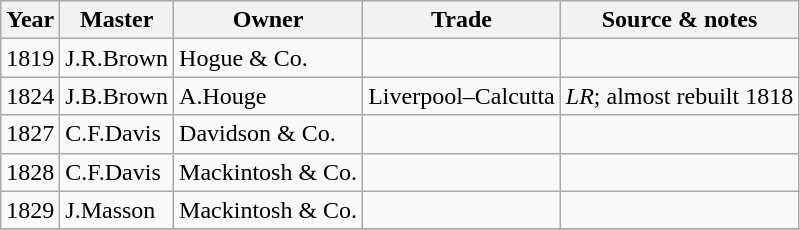<table class=" wikitable">
<tr>
<th>Year</th>
<th>Master</th>
<th>Owner</th>
<th>Trade</th>
<th>Source & notes</th>
</tr>
<tr>
<td>1819</td>
<td>J.R.Brown</td>
<td>Hogue & Co.</td>
<td></td>
<td></td>
</tr>
<tr>
<td>1824</td>
<td>J.B.Brown</td>
<td>A.Houge</td>
<td>Liverpool–Calcutta</td>
<td><em>LR</em>; almost rebuilt 1818</td>
</tr>
<tr>
<td>1827</td>
<td>C.F.Davis</td>
<td>Davidson & Co.</td>
<td></td>
<td></td>
</tr>
<tr>
<td>1828</td>
<td>C.F.Davis</td>
<td>Mackintosh & Co.</td>
<td></td>
<td></td>
</tr>
<tr>
<td>1829</td>
<td>J.Masson</td>
<td>Mackintosh & Co.</td>
<td></td>
<td></td>
</tr>
<tr>
</tr>
</table>
